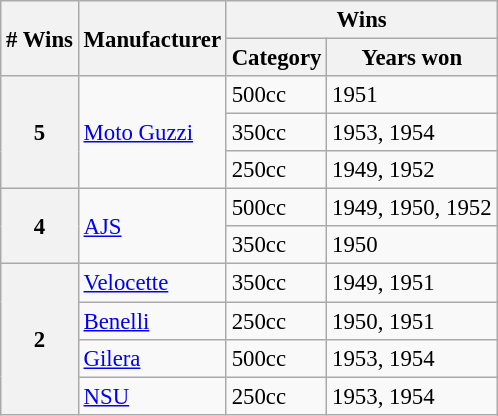<table class="wikitable" style="font-size: 95%;">
<tr>
<th rowspan=2># Wins</th>
<th rowspan=2>Manufacturer</th>
<th colspan=2>Wins</th>
</tr>
<tr>
<th>Category</th>
<th>Years won</th>
</tr>
<tr>
<th rowspan=3>5</th>
<td rowspan=3> <a href='#'>Moto Guzzi</a></td>
<td>500cc</td>
<td>1951</td>
</tr>
<tr>
<td>350cc</td>
<td>1953, 1954</td>
</tr>
<tr>
<td>250cc</td>
<td>1949, 1952</td>
</tr>
<tr>
<th rowspan=2>4</th>
<td rowspan=2> <a href='#'>AJS</a></td>
<td>500cc</td>
<td>1949, 1950, 1952</td>
</tr>
<tr>
<td>350cc</td>
<td>1950</td>
</tr>
<tr>
<th rowspan=4>2</th>
<td> <a href='#'>Velocette</a></td>
<td>350cc</td>
<td>1949, 1951</td>
</tr>
<tr>
<td> <a href='#'>Benelli</a></td>
<td>250cc</td>
<td>1950, 1951</td>
</tr>
<tr>
<td> <a href='#'>Gilera</a></td>
<td>500cc</td>
<td>1953, 1954</td>
</tr>
<tr>
<td> <a href='#'>NSU</a></td>
<td>250cc</td>
<td>1953, 1954</td>
</tr>
</table>
